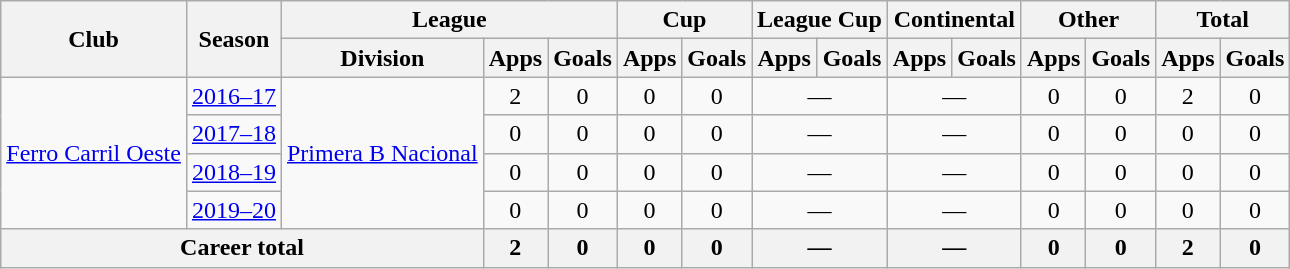<table class="wikitable" style="text-align:center">
<tr>
<th rowspan="2">Club</th>
<th rowspan="2">Season</th>
<th colspan="3">League</th>
<th colspan="2">Cup</th>
<th colspan="2">League Cup</th>
<th colspan="2">Continental</th>
<th colspan="2">Other</th>
<th colspan="2">Total</th>
</tr>
<tr>
<th>Division</th>
<th>Apps</th>
<th>Goals</th>
<th>Apps</th>
<th>Goals</th>
<th>Apps</th>
<th>Goals</th>
<th>Apps</th>
<th>Goals</th>
<th>Apps</th>
<th>Goals</th>
<th>Apps</th>
<th>Goals</th>
</tr>
<tr>
<td rowspan="4"><a href='#'>Ferro Carril Oeste</a></td>
<td><a href='#'>2016–17</a></td>
<td rowspan="4"><a href='#'>Primera B Nacional</a></td>
<td>2</td>
<td>0</td>
<td>0</td>
<td>0</td>
<td colspan="2">—</td>
<td colspan="2">—</td>
<td>0</td>
<td>0</td>
<td>2</td>
<td>0</td>
</tr>
<tr>
<td><a href='#'>2017–18</a></td>
<td>0</td>
<td>0</td>
<td>0</td>
<td>0</td>
<td colspan="2">—</td>
<td colspan="2">—</td>
<td>0</td>
<td>0</td>
<td>0</td>
<td>0</td>
</tr>
<tr>
<td><a href='#'>2018–19</a></td>
<td>0</td>
<td>0</td>
<td>0</td>
<td>0</td>
<td colspan="2">—</td>
<td colspan="2">—</td>
<td>0</td>
<td>0</td>
<td>0</td>
<td>0</td>
</tr>
<tr>
<td><a href='#'>2019–20</a></td>
<td>0</td>
<td>0</td>
<td>0</td>
<td>0</td>
<td colspan="2">—</td>
<td colspan="2">—</td>
<td>0</td>
<td>0</td>
<td>0</td>
<td>0</td>
</tr>
<tr>
<th colspan="3">Career total</th>
<th>2</th>
<th>0</th>
<th>0</th>
<th>0</th>
<th colspan="2">—</th>
<th colspan="2">—</th>
<th>0</th>
<th>0</th>
<th>2</th>
<th>0</th>
</tr>
</table>
